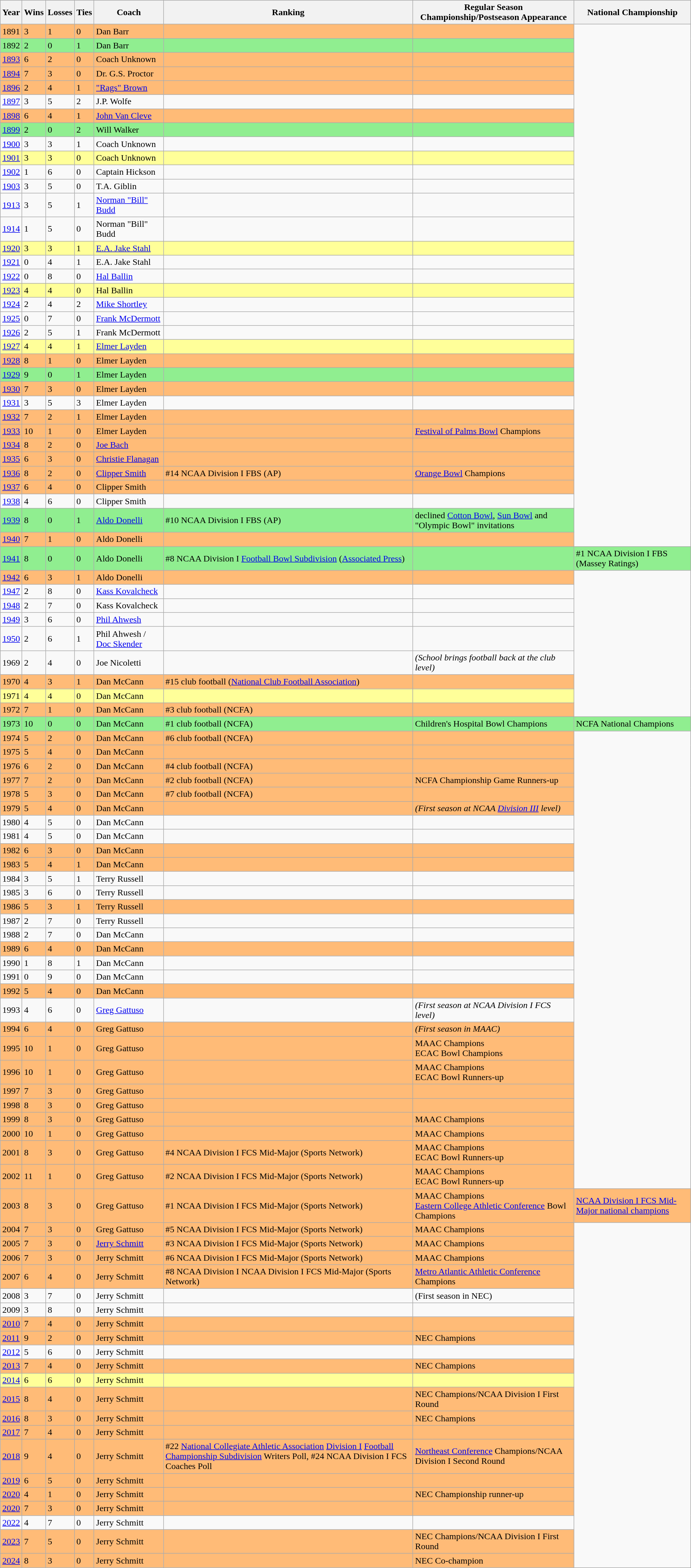<table class="wikitable">
<tr>
<th>Year</th>
<th>Wins</th>
<th>Losses</th>
<th>Ties</th>
<th>Coach</th>
<th>Ranking</th>
<th>Regular Season Championship/Postseason Appearance</th>
<th>National Championship</th>
</tr>
<tr bgcolor="#FB7">
<td>1891</td>
<td>3</td>
<td>1</td>
<td>0</td>
<td>Dan Barr</td>
<td></td>
<td></td>
</tr>
<tr bgcolor="lightgreen">
<td>1892</td>
<td>2</td>
<td>0</td>
<td>1</td>
<td>Dan Barr</td>
<td></td>
<td></td>
</tr>
<tr bgcolor="#FB7">
<td><a href='#'>1893</a></td>
<td>6</td>
<td>2</td>
<td>0</td>
<td>Coach Unknown</td>
<td></td>
<td></td>
</tr>
<tr bgcolor="#FB7">
<td><a href='#'>1894</a></td>
<td>7</td>
<td>3</td>
<td>0</td>
<td>Dr. G.S. Proctor</td>
<td></td>
<td></td>
</tr>
<tr bgcolor="#FB7">
<td><a href='#'>1896</a></td>
<td>2</td>
<td>4</td>
<td>1</td>
<td><a href='#'>"Rags" Brown</a></td>
<td></td>
<td></td>
</tr>
<tr>
<td><a href='#'>1897</a></td>
<td>3</td>
<td>5</td>
<td>2</td>
<td>J.P. Wolfe</td>
<td></td>
<td></td>
</tr>
<tr bgcolor="#FB7">
<td><a href='#'>1898</a></td>
<td>6</td>
<td>4</td>
<td>1</td>
<td><a href='#'>John Van Cleve</a></td>
<td></td>
<td></td>
</tr>
<tr bgcolor="lightgreen">
<td><a href='#'>1899</a></td>
<td>2</td>
<td>0</td>
<td>2</td>
<td>Will Walker</td>
<td></td>
<td></td>
</tr>
<tr>
<td><a href='#'>1900</a></td>
<td>3</td>
<td>3</td>
<td>1</td>
<td>Coach Unknown</td>
<td></td>
<td></td>
</tr>
<tr bgcolor="#FF9">
<td><a href='#'>1901</a></td>
<td>3</td>
<td>3</td>
<td>0</td>
<td>Coach Unknown</td>
<td></td>
<td></td>
</tr>
<tr>
<td><a href='#'>1902</a></td>
<td>1</td>
<td>6</td>
<td>0</td>
<td>Captain Hickson</td>
<td></td>
<td></td>
</tr>
<tr>
<td><a href='#'>1903</a></td>
<td>3</td>
<td>5</td>
<td>0</td>
<td>T.A. Giblin</td>
<td></td>
<td></td>
</tr>
<tr>
<td><a href='#'>1913</a></td>
<td>3</td>
<td>5</td>
<td>1</td>
<td><a href='#'>Norman "Bill" Budd</a></td>
<td></td>
<td></td>
</tr>
<tr>
<td><a href='#'>1914</a></td>
<td>1</td>
<td>5</td>
<td>0</td>
<td>Norman "Bill" Budd</td>
<td></td>
<td></td>
</tr>
<tr bgcolor="#FF9">
<td><a href='#'>1920</a></td>
<td>3</td>
<td>3</td>
<td>1</td>
<td><a href='#'>E.A. Jake Stahl</a></td>
<td></td>
<td></td>
</tr>
<tr>
<td><a href='#'>1921</a></td>
<td>0</td>
<td>4</td>
<td>1</td>
<td>E.A. Jake Stahl</td>
<td></td>
<td></td>
</tr>
<tr>
<td><a href='#'>1922</a></td>
<td>0</td>
<td>8</td>
<td>0</td>
<td><a href='#'>Hal Ballin</a></td>
<td></td>
<td></td>
</tr>
<tr bgcolor="#FF9">
<td><a href='#'>1923</a></td>
<td>4</td>
<td>4</td>
<td>0</td>
<td>Hal Ballin</td>
<td></td>
<td></td>
</tr>
<tr>
<td><a href='#'>1924</a></td>
<td>2</td>
<td>4</td>
<td>2</td>
<td><a href='#'>Mike Shortley</a></td>
<td></td>
<td></td>
</tr>
<tr>
<td><a href='#'>1925</a></td>
<td>0</td>
<td>7</td>
<td>0</td>
<td><a href='#'>Frank McDermott</a></td>
<td></td>
<td></td>
</tr>
<tr>
<td><a href='#'>1926</a></td>
<td>2</td>
<td>5</td>
<td>1</td>
<td>Frank McDermott</td>
<td></td>
<td></td>
</tr>
<tr bgcolor="#FF9">
<td><a href='#'>1927</a></td>
<td>4</td>
<td>4</td>
<td>1</td>
<td><a href='#'>Elmer Layden</a></td>
<td></td>
<td></td>
</tr>
<tr bgcolor="#FB7">
<td><a href='#'>1928</a></td>
<td>8</td>
<td>1</td>
<td>0</td>
<td>Elmer Layden</td>
<td></td>
<td></td>
</tr>
<tr bgcolor="lightgreen">
<td><a href='#'>1929</a></td>
<td>9</td>
<td>0</td>
<td>1</td>
<td>Elmer Layden</td>
<td></td>
<td></td>
</tr>
<tr bgcolor="#FB7">
<td><a href='#'>1930</a></td>
<td>7</td>
<td>3</td>
<td>0</td>
<td>Elmer Layden</td>
<td></td>
<td></td>
</tr>
<tr>
<td><a href='#'>1931</a></td>
<td>3</td>
<td>5</td>
<td>3</td>
<td>Elmer Layden</td>
<td></td>
<td></td>
</tr>
<tr bgcolor="#FB7">
<td><a href='#'>1932</a></td>
<td>7</td>
<td>2</td>
<td>1</td>
<td>Elmer Layden</td>
<td></td>
<td></td>
</tr>
<tr bgcolor="#FB7">
<td><a href='#'>1933</a></td>
<td>10</td>
<td>1</td>
<td>0</td>
<td>Elmer Layden</td>
<td></td>
<td><a href='#'>Festival of Palms Bowl</a> Champions</td>
</tr>
<tr bgcolor="#FB7">
<td><a href='#'>1934</a></td>
<td>8</td>
<td>2</td>
<td>0</td>
<td><a href='#'>Joe Bach</a></td>
<td></td>
<td></td>
</tr>
<tr bgcolor="#FB7">
<td><a href='#'>1935</a></td>
<td>6</td>
<td>3</td>
<td>0</td>
<td><a href='#'>Christie Flanagan</a></td>
<td></td>
<td></td>
</tr>
<tr bgcolor="#FB7">
<td><a href='#'>1936</a></td>
<td>8</td>
<td>2</td>
<td>0</td>
<td><a href='#'>Clipper Smith</a></td>
<td>#14 NCAA Division I FBS (AP)</td>
<td><a href='#'>Orange Bowl</a> Champions</td>
</tr>
<tr bgcolor="#FB7">
<td><a href='#'>1937</a></td>
<td>6</td>
<td>4</td>
<td>0</td>
<td>Clipper Smith</td>
<td></td>
<td></td>
</tr>
<tr>
<td><a href='#'>1938</a></td>
<td>4</td>
<td>6</td>
<td>0</td>
<td>Clipper Smith</td>
<td></td>
<td></td>
</tr>
<tr bgcolor="lightgreen">
<td><a href='#'>1939</a></td>
<td>8</td>
<td>0</td>
<td>1</td>
<td><a href='#'>Aldo Donelli</a></td>
<td>#10 NCAA Division I FBS (AP)</td>
<td>declined <a href='#'>Cotton Bowl</a>, <a href='#'>Sun Bowl</a> and "Olympic Bowl" invitations</td>
</tr>
<tr bgcolor="#FB7">
<td><a href='#'>1940</a></td>
<td>7</td>
<td>1</td>
<td>0</td>
<td>Aldo Donelli</td>
<td></td>
<td></td>
</tr>
<tr bgcolor="lightgreen">
<td><a href='#'>1941</a></td>
<td>8</td>
<td>0</td>
<td>0</td>
<td>Aldo Donelli</td>
<td>#8 NCAA Division I <a href='#'>Football Bowl Subdivision</a> (<a href='#'>Associated Press</a>)</td>
<td></td>
<td>#1 NCAA Division I FBS (Massey Ratings)</td>
</tr>
<tr bgcolor="#FB7">
<td><a href='#'>1942</a></td>
<td>6</td>
<td>3</td>
<td>1</td>
<td>Aldo Donelli</td>
<td></td>
<td></td>
</tr>
<tr>
<td><a href='#'>1947</a></td>
<td>2</td>
<td>8</td>
<td>0</td>
<td><a href='#'>Kass Kovalcheck</a></td>
<td></td>
<td></td>
</tr>
<tr>
<td><a href='#'>1948</a></td>
<td>2</td>
<td>7</td>
<td>0</td>
<td>Kass Kovalcheck</td>
<td></td>
<td></td>
</tr>
<tr>
<td><a href='#'>1949</a></td>
<td>3</td>
<td>6</td>
<td>0</td>
<td><a href='#'>Phil Ahwesh</a></td>
<td></td>
<td></td>
</tr>
<tr>
<td><a href='#'>1950</a></td>
<td>2</td>
<td>6</td>
<td>1</td>
<td>Phil Ahwesh / <a href='#'>Doc Skender</a></td>
<td></td>
<td></td>
</tr>
<tr>
<td>1969</td>
<td>2</td>
<td>4</td>
<td>0</td>
<td>Joe Nicoletti</td>
<td></td>
<td><em>(School brings football back at the club level)</em></td>
</tr>
<tr bgcolor="#FB7">
<td>1970</td>
<td>4</td>
<td>3</td>
<td>1</td>
<td>Dan McCann</td>
<td>#15 club football (<a href='#'>National Club Football Association</a>)</td>
<td></td>
</tr>
<tr bgcolor="#FF9">
<td>1971</td>
<td>4</td>
<td>4</td>
<td>0</td>
<td>Dan McCann</td>
<td></td>
<td></td>
</tr>
<tr bgcolor="#FB7">
<td>1972</td>
<td>7</td>
<td>1</td>
<td>0</td>
<td>Dan McCann</td>
<td>#3 club football (NCFA)</td>
<td></td>
</tr>
<tr bgcolor="lightgreen">
<td>1973</td>
<td>10</td>
<td>0</td>
<td>0</td>
<td>Dan McCann</td>
<td>#1 club football (NCFA)</td>
<td>Children's Hospital Bowl Champions </td>
<td>NCFA National Champions</td>
</tr>
<tr bgcolor="#FB7">
<td>1974</td>
<td>5</td>
<td>2</td>
<td>0</td>
<td>Dan McCann</td>
<td>#6 club football (NCFA)</td>
<td></td>
</tr>
<tr bgcolor="#FB7">
<td>1975</td>
<td>5</td>
<td>4</td>
<td>0</td>
<td>Dan McCann</td>
<td></td>
<td></td>
</tr>
<tr bgcolor="#FB7">
<td>1976</td>
<td>6</td>
<td>2</td>
<td>0</td>
<td>Dan McCann</td>
<td>#4 club football (NCFA)</td>
<td></td>
</tr>
<tr bgcolor="#FB7">
<td>1977</td>
<td>7</td>
<td>2</td>
<td>0</td>
<td>Dan McCann</td>
<td>#2 club football (NCFA)</td>
<td>NCFA Championship Game Runners-up</td>
</tr>
<tr bgcolor="#FB7">
<td>1978</td>
<td>5</td>
<td>3</td>
<td>0</td>
<td>Dan McCann</td>
<td>#7 club football (NCFA)</td>
<td></td>
</tr>
<tr bgcolor="#FB7">
<td>1979</td>
<td>5</td>
<td>4</td>
<td>0</td>
<td>Dan McCann</td>
<td></td>
<td><em>(First season at NCAA <a href='#'>Division III</a> level)</em></td>
</tr>
<tr>
<td>1980</td>
<td>4</td>
<td>5</td>
<td>0</td>
<td>Dan McCann</td>
<td></td>
<td></td>
</tr>
<tr>
<td>1981</td>
<td>4</td>
<td>5</td>
<td>0</td>
<td>Dan McCann</td>
<td></td>
<td></td>
</tr>
<tr bgcolor="#FB7">
<td>1982</td>
<td>6</td>
<td>3</td>
<td>0</td>
<td>Dan McCann</td>
<td></td>
<td></td>
</tr>
<tr bgcolor="#FB7">
<td>1983</td>
<td>5</td>
<td>4</td>
<td>1</td>
<td>Dan McCann</td>
<td></td>
<td></td>
</tr>
<tr>
<td>1984</td>
<td>3</td>
<td>5</td>
<td>1</td>
<td>Terry Russell</td>
<td></td>
<td></td>
</tr>
<tr>
<td>1985</td>
<td>3</td>
<td>6</td>
<td>0</td>
<td>Terry Russell</td>
<td></td>
<td></td>
</tr>
<tr bgcolor="#FB7">
<td>1986</td>
<td>5</td>
<td>3</td>
<td>1</td>
<td>Terry Russell</td>
<td></td>
<td></td>
</tr>
<tr>
<td>1987</td>
<td>2</td>
<td>7</td>
<td>0</td>
<td>Terry Russell</td>
<td></td>
<td></td>
</tr>
<tr>
<td>1988</td>
<td>2</td>
<td>7</td>
<td>0</td>
<td>Dan McCann</td>
<td></td>
<td></td>
</tr>
<tr bgcolor="#FB7">
<td>1989</td>
<td>6</td>
<td>4</td>
<td>0</td>
<td>Dan McCann</td>
<td></td>
<td></td>
</tr>
<tr>
<td>1990</td>
<td>1</td>
<td>8</td>
<td>1</td>
<td>Dan McCann</td>
<td></td>
<td></td>
</tr>
<tr>
<td>1991</td>
<td>0</td>
<td>9</td>
<td>0</td>
<td>Dan McCann</td>
<td></td>
<td></td>
</tr>
<tr bgcolor="#FB7">
<td>1992</td>
<td>5</td>
<td>4</td>
<td>0</td>
<td>Dan McCann</td>
<td></td>
<td></td>
</tr>
<tr>
<td>1993</td>
<td>4</td>
<td>6</td>
<td>0</td>
<td><a href='#'>Greg Gattuso</a></td>
<td></td>
<td><em>(First season at NCAA Division I FCS level)</em></td>
</tr>
<tr bgcolor="#FB7">
<td>1994</td>
<td>6</td>
<td>4</td>
<td>0</td>
<td>Greg Gattuso</td>
<td></td>
<td><em>(First season in MAAC)</em></td>
</tr>
<tr bgcolor="#FB7">
<td>1995</td>
<td>10</td>
<td>1</td>
<td>0</td>
<td>Greg Gattuso</td>
<td></td>
<td>MAAC Champions<br>ECAC Bowl Champions</td>
</tr>
<tr bgcolor="#FB7">
<td>1996</td>
<td>10</td>
<td>1</td>
<td>0</td>
<td>Greg Gattuso</td>
<td></td>
<td>MAAC Champions<br>ECAC Bowl Runners-up</td>
</tr>
<tr bgcolor="#FB7">
<td>1997</td>
<td>7</td>
<td>3</td>
<td>0</td>
<td>Greg Gattuso</td>
<td></td>
<td></td>
</tr>
<tr bgcolor="#FB7">
<td>1998</td>
<td>8</td>
<td>3</td>
<td>0</td>
<td>Greg Gattuso</td>
<td></td>
<td></td>
</tr>
<tr bgcolor="#FB7">
<td>1999</td>
<td>8</td>
<td>3</td>
<td>0</td>
<td>Greg Gattuso</td>
<td></td>
<td>MAAC Champions</td>
</tr>
<tr bgcolor="#FB7">
<td>2000</td>
<td>10</td>
<td>1</td>
<td>0</td>
<td>Greg Gattuso</td>
<td></td>
<td>MAAC Champions</td>
</tr>
<tr bgcolor="#FB7">
<td>2001</td>
<td>8</td>
<td>3</td>
<td>0</td>
<td>Greg Gattuso</td>
<td>#4 NCAA Division I FCS Mid-Major (Sports Network)</td>
<td>MAAC Champions<br>ECAC Bowl Runners-up</td>
</tr>
<tr bgcolor="#FB7">
<td>2002</td>
<td>11</td>
<td>1</td>
<td>0</td>
<td>Greg Gattuso</td>
<td>#2 NCAA Division I FCS Mid-Major (Sports Network)</td>
<td>MAAC Champions<br>ECAC Bowl Runners-up</td>
</tr>
<tr bgcolor="#FB7">
<td>2003</td>
<td>8</td>
<td>3</td>
<td>0</td>
<td>Greg Gattuso</td>
<td>#1 NCAA Division I FCS Mid-Major (Sports Network)</td>
<td>MAAC Champions<br><a href='#'>Eastern College Athletic Conference</a> Bowl Champions</td>
<td><a href='#'>NCAA Division I FCS Mid-Major national champions</a></td>
</tr>
<tr bgcolor="#FB7">
<td>2004</td>
<td>7</td>
<td>3</td>
<td>0</td>
<td>Greg Gattuso</td>
<td>#5 NCAA Division I FCS Mid-Major (Sports Network)</td>
<td>MAAC Champions</td>
</tr>
<tr bgcolor="#FB7">
<td>2005</td>
<td>7</td>
<td>3</td>
<td>0</td>
<td><a href='#'>Jerry Schmitt</a></td>
<td>#3 NCAA Division I FCS Mid-Major (Sports Network)</td>
<td>MAAC Champions</td>
</tr>
<tr bgcolor="#FB7">
<td>2006</td>
<td>7</td>
<td>3</td>
<td>0</td>
<td>Jerry Schmitt</td>
<td>#6 NCAA Division I FCS Mid-Major (Sports Network)</td>
<td>MAAC Champions</td>
</tr>
<tr bgcolor="#FB7">
<td>2007</td>
<td>6</td>
<td>4</td>
<td>0</td>
<td>Jerry Schmitt</td>
<td>#8 NCAA Division I NCAA Division I FCS Mid-Major (Sports Network)</td>
<td><a href='#'>Metro Atlantic Athletic Conference</a> Champions</td>
</tr>
<tr bgcolor=>
<td>2008</td>
<td>3</td>
<td>7</td>
<td>0</td>
<td>Jerry Schmitt</td>
<td></td>
<td>(First season in NEC)</td>
</tr>
<tr bgcolor=>
<td>2009</td>
<td>3</td>
<td>8</td>
<td>0</td>
<td>Jerry Schmitt</td>
<td></td>
<td></td>
</tr>
<tr bgcolor="#FB7">
<td><a href='#'>2010</a></td>
<td>7</td>
<td>4</td>
<td>0</td>
<td>Jerry Schmitt</td>
<td></td>
<td></td>
</tr>
<tr bgcolor="#FB7">
<td><a href='#'>2011</a></td>
<td>9</td>
<td>2</td>
<td>0</td>
<td>Jerry Schmitt</td>
<td></td>
<td>NEC Champions</td>
</tr>
<tr bgcolor=>
<td><a href='#'>2012</a></td>
<td>5</td>
<td>6</td>
<td>0</td>
<td>Jerry Schmitt</td>
<td></td>
<td></td>
</tr>
<tr bgcolor="#FB7">
<td><a href='#'>2013</a></td>
<td>7</td>
<td>4</td>
<td>0</td>
<td>Jerry Schmitt</td>
<td></td>
<td>NEC Champions</td>
</tr>
<tr bgcolor="#FF9">
<td><a href='#'>2014</a></td>
<td>6</td>
<td>6</td>
<td>0</td>
<td>Jerry Schmitt</td>
<td></td>
<td></td>
</tr>
<tr bgcolor="#FB7">
<td><a href='#'>2015</a></td>
<td>8</td>
<td>4</td>
<td>0</td>
<td>Jerry Schmitt</td>
<td></td>
<td>NEC Champions/NCAA Division I First Round</td>
</tr>
<tr bgcolor="#FB7">
<td><a href='#'>2016</a></td>
<td>8</td>
<td>3</td>
<td>0</td>
<td>Jerry Schmitt</td>
<td></td>
<td>NEC Champions</td>
</tr>
<tr bgcolor="#FB7">
<td><a href='#'>2017</a></td>
<td>7</td>
<td>4</td>
<td>0</td>
<td>Jerry Schmitt</td>
<td></td>
<td></td>
</tr>
<tr bgcolor="#FB7">
<td><a href='#'>2018</a></td>
<td>9</td>
<td>4</td>
<td>0</td>
<td>Jerry Schmitt</td>
<td>#22 <a href='#'>National Collegiate Athletic Association</a> <a href='#'>Division I</a> <a href='#'>Football Championship Subdivision</a> Writers Poll, #24 NCAA Division I FCS Coaches Poll</td>
<td><a href='#'>Northeast Conference</a> Champions/NCAA Division I Second Round</td>
</tr>
<tr bgcolor="#FB7">
<td><a href='#'>2019</a></td>
<td>6</td>
<td>5</td>
<td>0</td>
<td>Jerry Schmitt</td>
<td></td>
<td></td>
</tr>
<tr bgcolor="#FB7">
<td><a href='#'>2020</a></td>
<td>4</td>
<td>1</td>
<td>0</td>
<td>Jerry Schmitt</td>
<td></td>
<td>NEC Championship runner-up</td>
</tr>
<tr bgcolor="#FB7">
<td><a href='#'>2020</a></td>
<td>7</td>
<td>3</td>
<td>0</td>
<td>Jerry Schmitt</td>
<td></td>
<td></td>
</tr>
<tr>
<td><a href='#'>2022</a></td>
<td>4</td>
<td>7</td>
<td>0</td>
<td>Jerry Schmitt</td>
<td></td>
<td></td>
</tr>
<tr bgcolor="#FB7">
<td><a href='#'>2023</a></td>
<td>7</td>
<td>5</td>
<td>0</td>
<td>Jerry Schmitt</td>
<td></td>
<td>NEC Champions/NCAA Division I First Round</td>
</tr>
<tr bgcolor="#FB7">
<td><a href='#'>2024</a></td>
<td>8</td>
<td>3</td>
<td>0</td>
<td>Jerry Schmitt</td>
<td></td>
<td>NEC Co-champion<br></td>
</tr>
</table>
